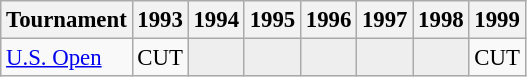<table class="wikitable" style="font-size:95%;text-align:center;">
<tr>
<th>Tournament</th>
<th>1993</th>
<th>1994</th>
<th>1995</th>
<th>1996</th>
<th>1997</th>
<th>1998</th>
<th>1999</th>
</tr>
<tr>
<td align=left><a href='#'>U.S. Open</a></td>
<td>CUT</td>
<td style="background:#eeeeee;"></td>
<td style="background:#eeeeee;"></td>
<td style="background:#eeeeee;"></td>
<td style="background:#eeeeee;"></td>
<td style="background:#eeeeee;"></td>
<td>CUT</td>
</tr>
</table>
